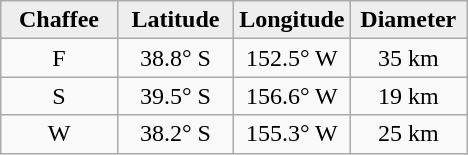<table class="wikitable">
<tr>
<th width="25%" style="background:#eeeeee;">Chaffee</th>
<th width="25%" style="background:#eeeeee;">Latitude</th>
<th width="25%" style="background:#eeeeee;">Longitude</th>
<th width="25%" style="background:#eeeeee;">Diameter</th>
</tr>
<tr>
<td align="center">F</td>
<td align="center">38.8° S</td>
<td align="center">152.5° W</td>
<td align="center">35 km</td>
</tr>
<tr>
<td align="center">S</td>
<td align="center">39.5° S</td>
<td align="center">156.6° W</td>
<td align="center">19 km</td>
</tr>
<tr>
<td align="center">W</td>
<td align="center">38.2° S</td>
<td align="center">155.3° W</td>
<td align="center">25 km</td>
</tr>
</table>
